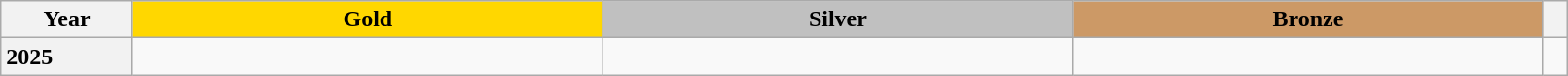<table class="wikitable unsortable" style="text-align:left; width:85%">
<tr>
<th scope="col" style="text-align:center">Year</th>
<td scope="col" style="text-align:center; width:30%; background:gold"><strong>Gold</strong></td>
<td scope="col" style="text-align:center; width:30%; background:silver"><strong>Silver</strong></td>
<td scope="col" style="text-align:center; width:30%; background:#c96"><strong>Bronze</strong></td>
<th scope="col" style="text-align:center"></th>
</tr>
<tr>
<th scope="row" style="text-align:left">2025</th>
<td></td>
<td></td>
<td></td>
<td></td>
</tr>
</table>
